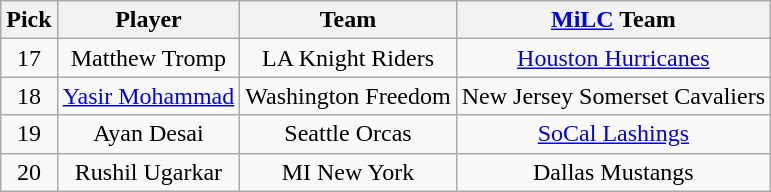<table class="wikitable plainrowheaders" style="text-align:center;">
<tr>
<th scope="col">Pick</th>
<th scope="col">Player</th>
<th scope="col">Team</th>
<th scope="col"><a href='#'>MiLC</a> Team</th>
</tr>
<tr>
<td scope="row">17</td>
<td>Matthew Tromp</td>
<td>LA Knight Riders</td>
<td><a href='#'>Houston Hurricanes</a></td>
</tr>
<tr>
<td scope="row">18</td>
<td><a href='#'>Yasir Mohammad</a></td>
<td>Washington Freedom</td>
<td>New Jersey Somerset Cavaliers</td>
</tr>
<tr>
<td scope="row">19</td>
<td>Ayan Desai</td>
<td>Seattle Orcas</td>
<td><a href='#'>SoCal Lashings</a></td>
</tr>
<tr>
<td scope="row">20</td>
<td>Rushil Ugarkar</td>
<td>MI New York</td>
<td>Dallas Mustangs</td>
</tr>
</table>
